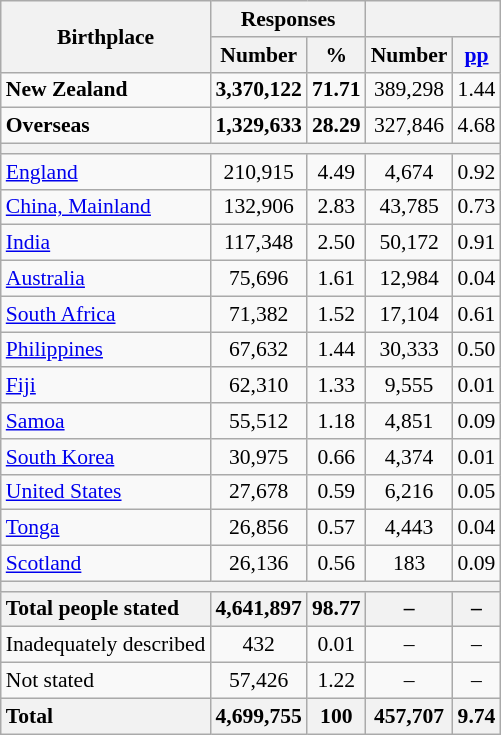<table class="wikitable" style="text-align:center; font-size:90%;">
<tr>
<th rowspan=2>Birthplace</th>
<th colspan=2>Responses</th>
<th colspan=2></th>
</tr>
<tr>
<th>Number</th>
<th>%</th>
<th>Number</th>
<th><a href='#'>pp</a></th>
</tr>
<tr>
<td style="text-align:left;"><strong>New Zealand</strong></td>
<td><strong>3,370,122</strong></td>
<td><strong>71.71</strong></td>
<td><strong></strong> 389,298</td>
<td><strong></strong> 1.44</td>
</tr>
<tr>
<td style="text-align:left;"><strong>Overseas</strong></td>
<td><strong>1,329,633</strong></td>
<td><strong>28.29</strong></td>
<td><strong></strong> 327,846</td>
<td><strong></strong> 4.68</td>
</tr>
<tr>
<th colspan=5></th>
</tr>
<tr>
<td style="text-align:left;"><a href='#'>England</a></td>
<td>210,915</td>
<td>4.49</td>
<td> 4,674</td>
<td> 0.92</td>
</tr>
<tr>
<td style="text-align:left;"><a href='#'>China, Mainland</a></td>
<td>132,906</td>
<td>2.83</td>
<td> 43,785</td>
<td> 0.73</td>
</tr>
<tr>
<td style="text-align:left;"><a href='#'>India</a></td>
<td>117,348</td>
<td>2.50</td>
<td> 50,172</td>
<td> 0.91</td>
</tr>
<tr>
<td style="text-align:left;"><a href='#'>Australia</a></td>
<td>75,696</td>
<td>1.61</td>
<td> 12,984</td>
<td> 0.04</td>
</tr>
<tr>
<td style="text-align:left;"><a href='#'>South Africa</a></td>
<td>71,382</td>
<td>1.52</td>
<td> 17,104</td>
<td> 0.61</td>
</tr>
<tr>
<td style="text-align:left;"><a href='#'>Philippines</a></td>
<td>67,632</td>
<td>1.44</td>
<td> 30,333</td>
<td> 0.50</td>
</tr>
<tr>
<td style="text-align:left;"><a href='#'>Fiji</a></td>
<td>62,310</td>
<td>1.33</td>
<td> 9,555</td>
<td> 0.01</td>
</tr>
<tr>
<td style="text-align:left;"><a href='#'>Samoa</a></td>
<td>55,512</td>
<td>1.18</td>
<td> 4,851</td>
<td> 0.09</td>
</tr>
<tr>
<td style="text-align:left;"><a href='#'>South Korea</a></td>
<td>30,975</td>
<td>0.66</td>
<td> 4,374</td>
<td> 0.01</td>
</tr>
<tr>
<td style="text-align:left;"><a href='#'>United States</a></td>
<td>27,678</td>
<td>0.59</td>
<td> 6,216</td>
<td> 0.05</td>
</tr>
<tr>
<td style="text-align:left;"><a href='#'>Tonga</a></td>
<td>26,856</td>
<td>0.57</td>
<td> 4,443</td>
<td> 0.04</td>
</tr>
<tr>
<td style="text-align:left;"><a href='#'>Scotland</a></td>
<td>26,136</td>
<td>0.56</td>
<td> 183</td>
<td> 0.09</td>
</tr>
<tr>
<th colspan=5></th>
</tr>
<tr>
<th style="text-align:left;">Total people stated</th>
<th>4,641,897</th>
<th>98.77</th>
<th>–</th>
<th>–</th>
</tr>
<tr>
<td style="text-align:left;">Inadequately described</td>
<td>432</td>
<td>0.01</td>
<td>–</td>
<td>–</td>
</tr>
<tr>
<td style="text-align:left;">Not stated</td>
<td>57,426</td>
<td>1.22</td>
<td>–</td>
<td>–</td>
</tr>
<tr>
<th style="text-align:left;">Total</th>
<th>4,699,755</th>
<th>100</th>
<th> 457,707</th>
<th> 9.74</th>
</tr>
</table>
